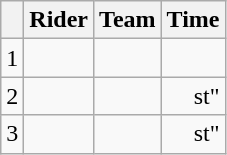<table class="wikitable">
<tr>
<th></th>
<th>Rider</th>
<th>Team</th>
<th>Time</th>
</tr>
<tr>
<td>1</td>
<td> </td>
<td></td>
<td align="right"></td>
</tr>
<tr>
<td>2</td>
<td></td>
<td></td>
<td align="right">st"</td>
</tr>
<tr>
<td>3</td>
<td> </td>
<td></td>
<td align="right">st"</td>
</tr>
</table>
